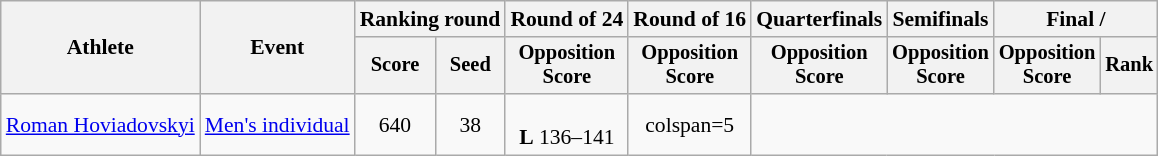<table class="wikitable" style="font-size:90%; text-align:center">
<tr>
<th rowspan=2>Athlete</th>
<th rowspan=2>Event</th>
<th colspan="2">Ranking round</th>
<th>Round of 24</th>
<th>Round of 16</th>
<th>Quarterfinals</th>
<th>Semifinals</th>
<th colspan="2">Final / </th>
</tr>
<tr style="font-size:95%">
<th>Score</th>
<th>Seed</th>
<th>Opposition<br>Score</th>
<th>Opposition<br>Score</th>
<th>Opposition<br>Score</th>
<th>Opposition<br>Score</th>
<th>Opposition<br>Score</th>
<th>Rank</th>
</tr>
<tr align=center>
<td align=left><a href='#'>Roman Hoviadovskyi</a></td>
<td align=left><a href='#'>Men's individual</a></td>
<td>640</td>
<td>38</td>
<td><br><strong>L</strong> 136–141</td>
<td>colspan=5 </td>
</tr>
</table>
